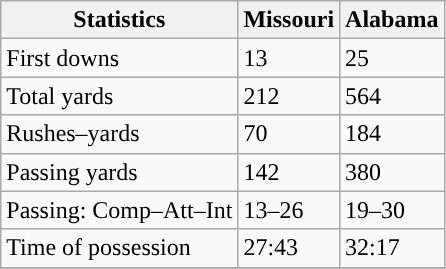<table class="wikitable" style="float: left;">
<tr>
<th>Statistics</th>
<th>Missouri</th>
<th>Alabama</th>
</tr>
<tr>
<td>First downs</td>
<td>13</td>
<td>25</td>
</tr>
<tr>
<td>Total yards</td>
<td>212</td>
<td>564</td>
</tr>
<tr>
<td>Rushes–yards</td>
<td>70</td>
<td>184</td>
</tr>
<tr>
<td>Passing yards</td>
<td>142</td>
<td>380</td>
</tr>
<tr>
<td>Passing: Comp–Att–Int</td>
<td>13–26</td>
<td>19–30</td>
</tr>
<tr>
<td>Time of possession</td>
<td>27:43</td>
<td>32:17</td>
</tr>
<tr>
</tr>
</table>
